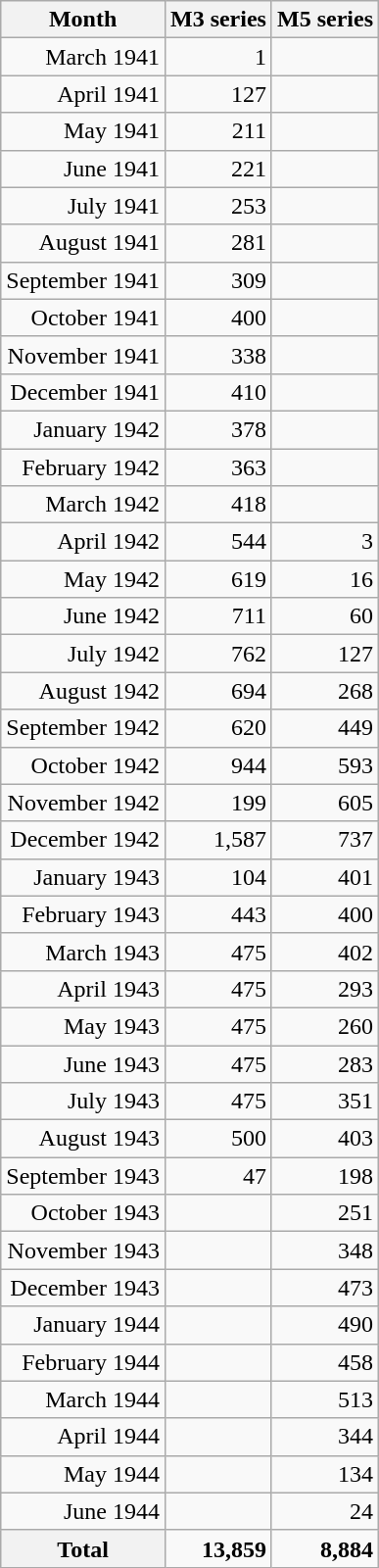<table class="wikitable mw-collapsible mw-collapsed" style="text-align:right; width=270px;">
<tr>
<th>Month</th>
<th>M3 series</th>
<th>M5 series</th>
</tr>
<tr>
<td>March 1941</td>
<td>1</td>
<td></td>
</tr>
<tr>
<td>April 1941</td>
<td>127</td>
<td></td>
</tr>
<tr>
<td>May 1941</td>
<td>211</td>
<td></td>
</tr>
<tr>
<td>June 1941</td>
<td>221</td>
<td></td>
</tr>
<tr>
<td>July 1941</td>
<td>253</td>
<td></td>
</tr>
<tr>
<td>August 1941</td>
<td>281</td>
<td></td>
</tr>
<tr>
<td>September 1941</td>
<td>309</td>
<td></td>
</tr>
<tr>
<td>October 1941</td>
<td>400</td>
<td></td>
</tr>
<tr>
<td>November 1941</td>
<td>338</td>
<td></td>
</tr>
<tr>
<td>December 1941</td>
<td>410</td>
<td></td>
</tr>
<tr>
<td>January 1942</td>
<td>378</td>
<td></td>
</tr>
<tr>
<td>February 1942</td>
<td>363</td>
<td></td>
</tr>
<tr>
<td>March 1942</td>
<td>418</td>
<td></td>
</tr>
<tr>
<td>April 1942</td>
<td>544</td>
<td>3</td>
</tr>
<tr>
<td>May 1942</td>
<td>619</td>
<td>16</td>
</tr>
<tr>
<td>June 1942</td>
<td>711</td>
<td>60</td>
</tr>
<tr>
<td>July 1942</td>
<td>762</td>
<td>127</td>
</tr>
<tr>
<td>August 1942</td>
<td>694</td>
<td>268</td>
</tr>
<tr>
<td>September 1942</td>
<td>620</td>
<td>449</td>
</tr>
<tr>
<td>October 1942</td>
<td>944</td>
<td>593</td>
</tr>
<tr>
<td>November 1942</td>
<td>199</td>
<td>605</td>
</tr>
<tr>
<td>December 1942</td>
<td>1,587</td>
<td>737</td>
</tr>
<tr>
<td>January 1943</td>
<td>104</td>
<td>401</td>
</tr>
<tr>
<td>February 1943</td>
<td>443</td>
<td>400</td>
</tr>
<tr>
<td>March 1943</td>
<td>475</td>
<td>402</td>
</tr>
<tr>
<td>April 1943</td>
<td>475</td>
<td>293</td>
</tr>
<tr>
<td>May 1943</td>
<td>475</td>
<td>260</td>
</tr>
<tr>
<td>June 1943</td>
<td>475</td>
<td>283</td>
</tr>
<tr>
<td>July 1943</td>
<td>475</td>
<td>351</td>
</tr>
<tr>
<td>August 1943</td>
<td>500</td>
<td>403</td>
</tr>
<tr>
<td>September 1943</td>
<td>47</td>
<td>198</td>
</tr>
<tr>
<td>October 1943</td>
<td></td>
<td>251</td>
</tr>
<tr>
<td>November 1943</td>
<td></td>
<td>348</td>
</tr>
<tr>
<td>December 1943</td>
<td></td>
<td>473</td>
</tr>
<tr>
<td>January 1944</td>
<td></td>
<td>490</td>
</tr>
<tr>
<td>February 1944</td>
<td></td>
<td>458</td>
</tr>
<tr>
<td>March 1944</td>
<td></td>
<td>513</td>
</tr>
<tr>
<td>April 1944</td>
<td></td>
<td>344</td>
</tr>
<tr>
<td>May 1944</td>
<td></td>
<td>134</td>
</tr>
<tr>
<td>June 1944</td>
<td></td>
<td>24</td>
</tr>
<tr>
<th>Total</th>
<td><strong>13,859</strong></td>
<td><strong>8,884</strong></td>
</tr>
</table>
